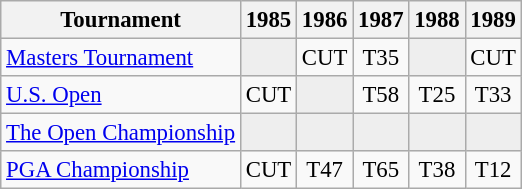<table class="wikitable" style="font-size:95%;text-align:center;">
<tr>
<th>Tournament</th>
<th>1985</th>
<th>1986</th>
<th>1987</th>
<th>1988</th>
<th>1989</th>
</tr>
<tr>
<td align=left><a href='#'>Masters Tournament</a></td>
<td style="background:#eeeeee;"></td>
<td>CUT</td>
<td>T35</td>
<td style="background:#eeeeee;"></td>
<td>CUT</td>
</tr>
<tr>
<td align=left><a href='#'>U.S. Open</a></td>
<td>CUT</td>
<td style="background:#eeeeee;"></td>
<td>T58</td>
<td>T25</td>
<td>T33</td>
</tr>
<tr>
<td align=left><a href='#'>The Open Championship</a></td>
<td style="background:#eeeeee;"></td>
<td style="background:#eeeeee;"></td>
<td style="background:#eeeeee;"></td>
<td style="background:#eeeeee;"></td>
<td style="background:#eeeeee;"></td>
</tr>
<tr>
<td align=left><a href='#'>PGA Championship</a></td>
<td>CUT</td>
<td>T47</td>
<td>T65</td>
<td>T38</td>
<td>T12</td>
</tr>
</table>
